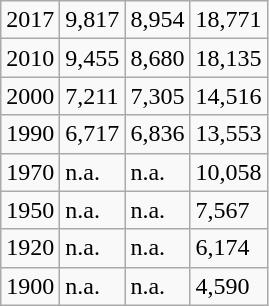<table class="wikitable">
<tr>
<td>2017</td>
<td>9,817</td>
<td>8,954</td>
<td>18,771</td>
</tr>
<tr>
<td>2010</td>
<td>9,455</td>
<td>8,680</td>
<td>18,135</td>
</tr>
<tr>
<td>2000</td>
<td>7,211</td>
<td>7,305</td>
<td>14,516</td>
</tr>
<tr>
<td>1990</td>
<td>6,717</td>
<td>6,836</td>
<td>13,553</td>
</tr>
<tr>
<td>1970</td>
<td>n.a.</td>
<td>n.a.</td>
<td>10,058</td>
</tr>
<tr>
<td>1950</td>
<td>n.a.</td>
<td>n.a.</td>
<td>7,567</td>
</tr>
<tr>
<td>1920</td>
<td>n.a.</td>
<td>n.a.</td>
<td>6,174</td>
</tr>
<tr>
<td>1900</td>
<td>n.a.</td>
<td>n.a.</td>
<td>4,590</td>
</tr>
</table>
